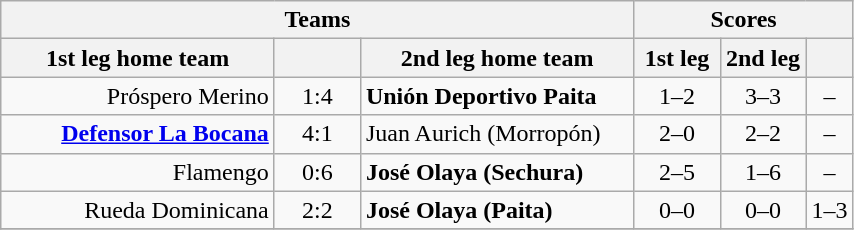<table class="wikitable" style="text-align: center;">
<tr>
<th colspan=3>Teams</th>
<th colspan=3>Scores</th>
</tr>
<tr>
<th width="175">1st leg home team</th>
<th width="50"></th>
<th width="175">2nd leg home team</th>
<th width="50">1st leg</th>
<th width="50">2nd leg</th>
<th></th>
</tr>
<tr>
<td align=right>Próspero Merino</td>
<td>1:4</td>
<td align=left><strong>Unión Deportivo Paita</strong></td>
<td>1–2</td>
<td>3–3</td>
<td>–</td>
</tr>
<tr>
<td align=right><strong><a href='#'>Defensor La Bocana</a></strong></td>
<td>4:1</td>
<td align=left>Juan Aurich (Morropón)</td>
<td>2–0</td>
<td>2–2</td>
<td>–</td>
</tr>
<tr>
<td align=right>Flamengo</td>
<td>0:6</td>
<td align=left><strong>José Olaya (Sechura)</strong></td>
<td>2–5</td>
<td>1–6</td>
<td>–</td>
</tr>
<tr>
<td align=right>Rueda Dominicana</td>
<td>2:2</td>
<td align=left><strong>José Olaya (Paita)</strong></td>
<td>0–0</td>
<td>0–0</td>
<td>1–3</td>
</tr>
<tr>
</tr>
</table>
